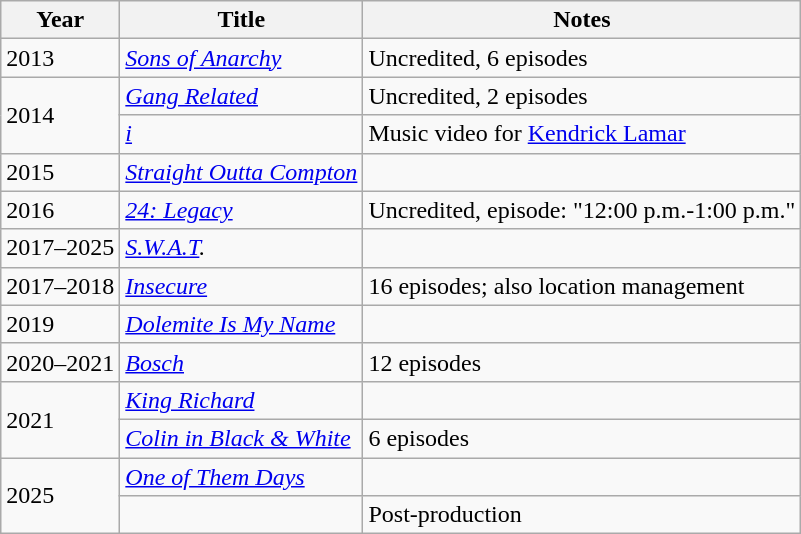<table class="wikitable">
<tr>
<th>Year</th>
<th>Title</th>
<th>Notes</th>
</tr>
<tr>
<td>2013</td>
<td><em><a href='#'>Sons of Anarchy</a></em></td>
<td>Uncredited, 6 episodes</td>
</tr>
<tr>
<td rowspan="2">2014</td>
<td><em><a href='#'>Gang Related</a></em></td>
<td>Uncredited, 2 episodes</td>
</tr>
<tr>
<td><em><a href='#'>i</a></em></td>
<td>Music video for <a href='#'>Kendrick Lamar</a></td>
</tr>
<tr>
<td>2015</td>
<td><em><a href='#'>Straight Outta Compton</a></em></td>
<td></td>
</tr>
<tr>
<td>2016</td>
<td><a href='#'><em>24: Legacy</em></a></td>
<td>Uncredited, episode: "12:00 p.m.-1:00 p.m."</td>
</tr>
<tr>
<td>2017–2025</td>
<td><em><a href='#'>S.W.A.T</a>.</em></td>
<td></td>
</tr>
<tr>
<td>2017–2018</td>
<td><em><a href='#'>Insecure</a></em></td>
<td>16 episodes; also location management</td>
</tr>
<tr>
<td>2019</td>
<td><em><a href='#'>Dolemite Is My Name</a></em></td>
<td></td>
</tr>
<tr>
<td>2020–2021</td>
<td><em><a href='#'>Bosch</a></em></td>
<td>12 episodes</td>
</tr>
<tr>
<td rowspan="2">2021</td>
<td><em><a href='#'>King Richard</a></em></td>
<td></td>
</tr>
<tr>
<td><em><a href='#'>Colin in Black & White</a></em></td>
<td>6 episodes</td>
</tr>
<tr>
<td rowspan="2">2025</td>
<td><em><a href='#'>One of Them Days</a></em></td>
<td></td>
</tr>
<tr>
<td></td>
<td>Post-production</td>
</tr>
</table>
